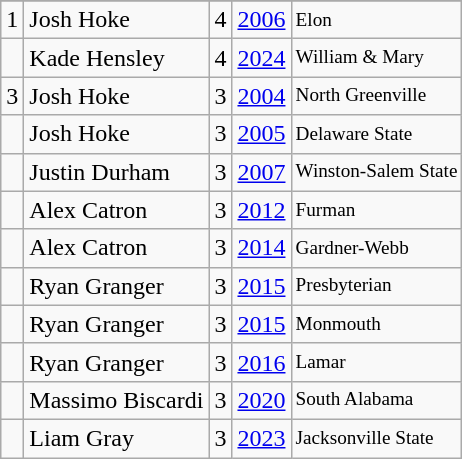<table class="wikitable">
<tr>
</tr>
<tr>
<td>1</td>
<td>Josh Hoke</td>
<td>4</td>
<td><a href='#'>2006</a></td>
<td style="font-size:80%;">Elon</td>
</tr>
<tr>
<td></td>
<td>Kade Hensley</td>
<td>4</td>
<td><a href='#'>2024</a></td>
<td style="font-size:80%;">William & Mary</td>
</tr>
<tr>
<td>3</td>
<td>Josh Hoke</td>
<td>3</td>
<td><a href='#'>2004</a></td>
<td style="font-size:80%;">North Greenville</td>
</tr>
<tr>
<td></td>
<td>Josh Hoke</td>
<td>3</td>
<td><a href='#'>2005</a></td>
<td style="font-size:80%;">Delaware State</td>
</tr>
<tr>
<td></td>
<td>Justin Durham</td>
<td>3</td>
<td><a href='#'>2007</a></td>
<td style="font-size:80%;">Winston-Salem State</td>
</tr>
<tr>
<td></td>
<td>Alex Catron</td>
<td>3</td>
<td><a href='#'>2012</a></td>
<td style="font-size:80%;">Furman</td>
</tr>
<tr>
<td></td>
<td>Alex Catron</td>
<td>3</td>
<td><a href='#'>2014</a></td>
<td style="font-size:80%;">Gardner-Webb</td>
</tr>
<tr>
<td></td>
<td>Ryan Granger</td>
<td>3</td>
<td><a href='#'>2015</a></td>
<td style="font-size:80%;">Presbyterian</td>
</tr>
<tr>
<td></td>
<td>Ryan Granger</td>
<td>3</td>
<td><a href='#'>2015</a></td>
<td style="font-size:80%;">Monmouth</td>
</tr>
<tr>
<td></td>
<td>Ryan Granger</td>
<td>3</td>
<td><a href='#'>2016</a></td>
<td style="font-size:80%;">Lamar</td>
</tr>
<tr>
<td></td>
<td>Massimo Biscardi</td>
<td>3</td>
<td><a href='#'>2020</a></td>
<td style="font-size:80%;">South Alabama</td>
</tr>
<tr>
<td></td>
<td>Liam Gray</td>
<td>3</td>
<td><a href='#'>2023</a></td>
<td style="font-size:80%;">Jacksonville State</td>
</tr>
</table>
